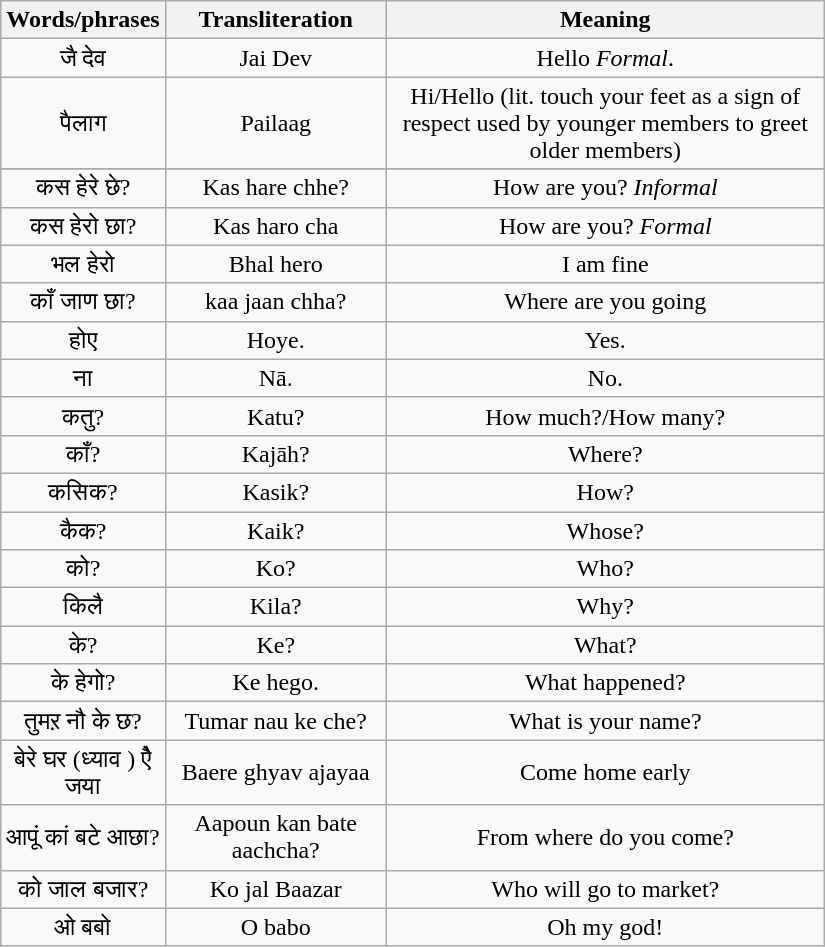<table class="wikitable" align="center" width="550">
<tr>
<th width="60">Words/phrases</th>
<th width="150">Transliteration</th>
<th width="340">Meaning</th>
</tr>
<tr align="center">
<td>जै देव</td>
<td>Jai Dev</td>
<td>Hello <em>Formal</em>.</td>
</tr>
<tr align="center">
<td>पैलाग</td>
<td>Pailaag</td>
<td>Hi/Hello (lit. touch your feet as a sign of respect used by younger members to greet older members)</td>
</tr>
<tr align="center">
</tr>
<tr align="center">
<td>कस हेरे छे?</td>
<td>Kas hare chhe?</td>
<td>How are you? <em>Informal</em></td>
</tr>
<tr align="center">
<td>कस हेरो छा?</td>
<td>Kas haro cha</td>
<td>How are you? <em>Formal</em></td>
</tr>
<tr align="center">
<td>भल हेरो</td>
<td>Bhal hero</td>
<td>I am fine</td>
</tr>
<tr align="center">
<td>काँ जाण छा?</td>
<td>kaa jaan chha?</td>
<td>Where are you going</td>
</tr>
<tr align="center">
<td>होए</td>
<td>Hoye.</td>
<td>Yes.</td>
</tr>
<tr align="center">
<td>ना</td>
<td>Nā.</td>
<td>No.</td>
</tr>
<tr align="center">
<td>कतु?</td>
<td>Katu?</td>
<td>How much?/How many?</td>
</tr>
<tr align="center">
<td>काँ?</td>
<td>Kajāh?</td>
<td>Where?</td>
</tr>
<tr align="center">
<td>कसिक?</td>
<td>Kasik?</td>
<td>How?</td>
</tr>
<tr align="center">
<td>कैक?</td>
<td>Kaik?</td>
<td>Whose?</td>
</tr>
<tr align="center">
<td>को?</td>
<td>Ko?</td>
<td>Who?</td>
</tr>
<tr align="center">
<td>किलै</td>
<td>Kila?</td>
<td>Why?</td>
</tr>
<tr align="center">
<td>के?</td>
<td>Ke?</td>
<td>What?</td>
</tr>
<tr align="center">
<td>के हेगो?</td>
<td>Ke hego.</td>
<td>What happened?</td>
</tr>
<tr align="center">
<td>तुमऱ नौ के छ?</td>
<td>Tumar nau ke che?</td>
<td>What is your name?</td>
</tr>
<tr align="center">
<td>बेरे घर (ध्याव ) ऐै जया</td>
<td>Baere ghyav ajayaa</td>
<td>Come home early</td>
</tr>
<tr align="center">
<td>आपूं कां बटे आछा?</td>
<td>Aapoun kan bate aachcha?</td>
<td>From where do you come?</td>
</tr>
<tr align="center">
<td>को जाल बजार?</td>
<td>Ko jal Baazar</td>
<td>Who will go to market?</td>
</tr>
<tr align="center">
<td>ओ बबो</td>
<td>O babo</td>
<td>Oh my god!</td>
</tr>
</table>
